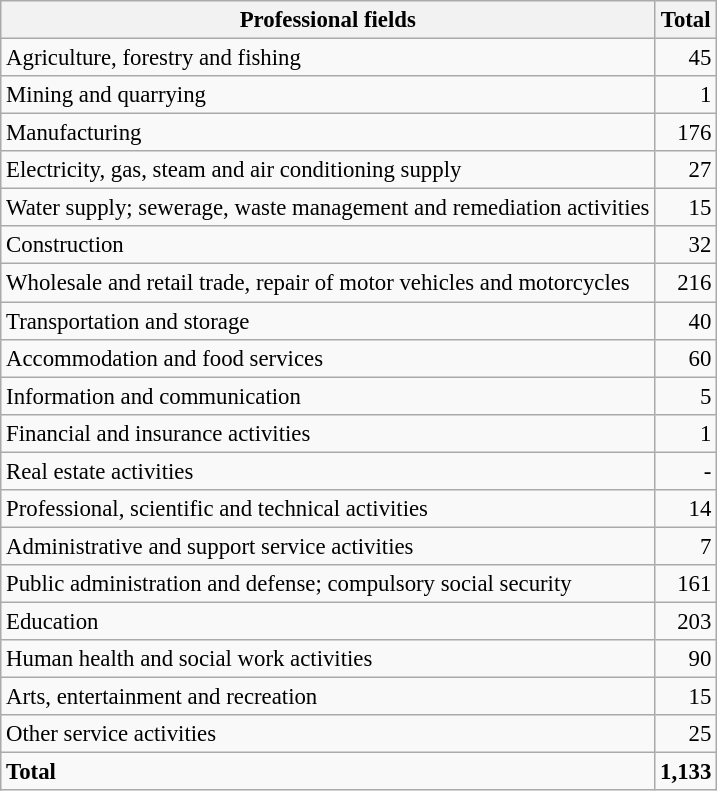<table class="wikitable sortable" style="font-size:95%;">
<tr>
<th>Professional fields</th>
<th>Total</th>
</tr>
<tr>
<td>Agriculture, forestry and fishing</td>
<td align="right">45</td>
</tr>
<tr>
<td>Mining and quarrying</td>
<td align="right">1</td>
</tr>
<tr>
<td>Manufacturing</td>
<td align="right">176</td>
</tr>
<tr>
<td>Electricity, gas, steam and air conditioning supply</td>
<td align="right">27</td>
</tr>
<tr>
<td>Water supply; sewerage, waste management and remediation activities</td>
<td align="right">15</td>
</tr>
<tr>
<td>Construction</td>
<td align="right">32</td>
</tr>
<tr>
<td>Wholesale and retail trade, repair of motor vehicles and motorcycles</td>
<td align="right">216</td>
</tr>
<tr>
<td>Transportation and storage</td>
<td align="right">40</td>
</tr>
<tr>
<td>Accommodation and food services</td>
<td align="right">60</td>
</tr>
<tr>
<td>Information and communication</td>
<td align="right">5</td>
</tr>
<tr>
<td>Financial and insurance activities</td>
<td align="right">1</td>
</tr>
<tr>
<td>Real estate activities</td>
<td align="right">-</td>
</tr>
<tr>
<td>Professional, scientific and technical activities</td>
<td align="right">14</td>
</tr>
<tr>
<td>Administrative and support service activities</td>
<td align="right">7</td>
</tr>
<tr>
<td>Public administration and defense; compulsory social security</td>
<td align="right">161</td>
</tr>
<tr>
<td>Education</td>
<td align="right">203</td>
</tr>
<tr>
<td>Human health and social work activities</td>
<td align="right">90</td>
</tr>
<tr>
<td>Arts, entertainment and recreation</td>
<td align="right">15</td>
</tr>
<tr>
<td>Other service activities</td>
<td align="right">25</td>
</tr>
<tr class="sortbottom">
<td><strong>Total</strong></td>
<td align="right"><strong>1,133</strong></td>
</tr>
</table>
